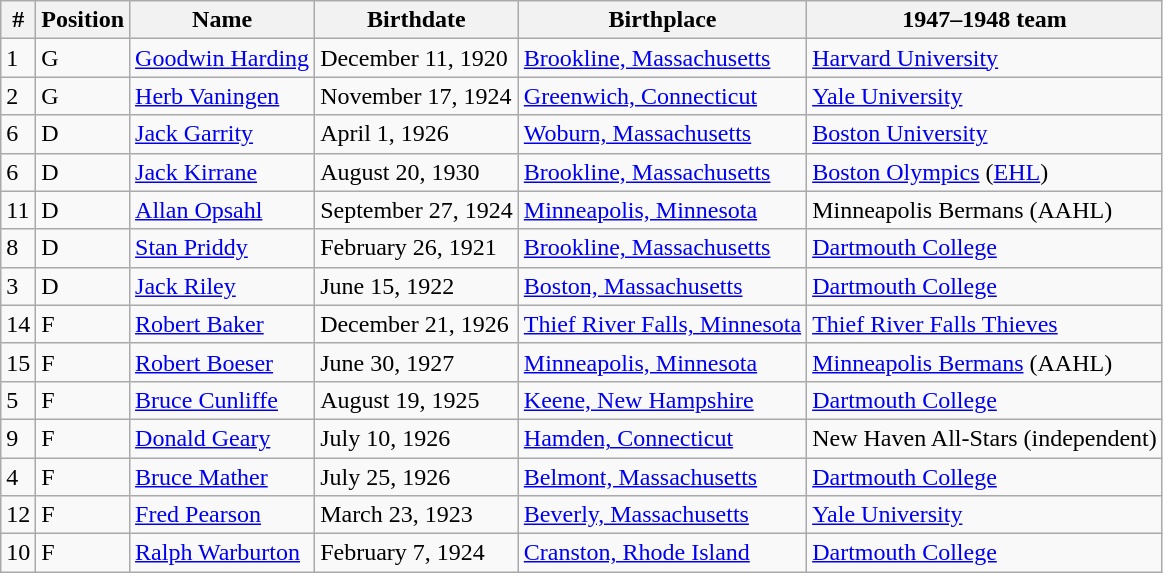<table class="wikitable sortable">
<tr>
<th>#</th>
<th>Position</th>
<th>Name</th>
<th>Birthdate</th>
<th>Birthplace</th>
<th>1947–1948 team</th>
</tr>
<tr>
<td>1</td>
<td>G</td>
<td><a href='#'>Goodwin Harding</a></td>
<td>December 11, 1920</td>
<td><a href='#'>Brookline, Massachusetts</a></td>
<td><a href='#'>Harvard University</a></td>
</tr>
<tr>
<td>2</td>
<td>G</td>
<td><a href='#'>Herb Vaningen</a></td>
<td>November 17, 1924</td>
<td><a href='#'>Greenwich, Connecticut</a></td>
<td><a href='#'>Yale University</a></td>
</tr>
<tr>
<td>6</td>
<td>D</td>
<td><a href='#'>Jack Garrity</a></td>
<td>April 1, 1926</td>
<td><a href='#'>Woburn, Massachusetts</a></td>
<td><a href='#'>Boston University</a></td>
</tr>
<tr>
<td>6</td>
<td>D</td>
<td><a href='#'>Jack Kirrane</a></td>
<td>August 20, 1930</td>
<td><a href='#'>Brookline, Massachusetts</a></td>
<td><a href='#'>Boston Olympics</a> (<a href='#'>EHL</a>)</td>
</tr>
<tr>
<td>11</td>
<td>D</td>
<td><a href='#'>Allan Opsahl</a></td>
<td>September 27, 1924</td>
<td><a href='#'>Minneapolis, Minnesota</a></td>
<td>Minneapolis Bermans (AAHL)</td>
</tr>
<tr>
<td>8</td>
<td>D</td>
<td><a href='#'>Stan Priddy</a></td>
<td>February 26, 1921</td>
<td><a href='#'>Brookline, Massachusetts</a></td>
<td><a href='#'>Dartmouth College</a></td>
</tr>
<tr>
<td>3</td>
<td>D</td>
<td><a href='#'>Jack Riley</a></td>
<td>June 15, 1922</td>
<td><a href='#'>Boston, Massachusetts</a></td>
<td><a href='#'>Dartmouth College</a></td>
</tr>
<tr>
<td>14</td>
<td>F</td>
<td><a href='#'>Robert Baker</a></td>
<td>December 21, 1926</td>
<td><a href='#'>Thief River Falls, Minnesota</a></td>
<td><a href='#'>Thief River Falls Thieves</a></td>
</tr>
<tr>
<td>15</td>
<td>F</td>
<td><a href='#'>Robert Boeser</a></td>
<td>June 30, 1927</td>
<td><a href='#'>Minneapolis, Minnesota</a></td>
<td><a href='#'>Minneapolis Bermans</a> (AAHL)</td>
</tr>
<tr>
<td>5</td>
<td>F</td>
<td><a href='#'>Bruce Cunliffe</a></td>
<td>August 19, 1925</td>
<td><a href='#'>Keene, New Hampshire</a></td>
<td><a href='#'>Dartmouth College</a></td>
</tr>
<tr>
<td>9</td>
<td>F</td>
<td><a href='#'>Donald Geary</a></td>
<td>July 10, 1926</td>
<td><a href='#'>Hamden, Connecticut</a></td>
<td>New Haven All-Stars (independent)</td>
</tr>
<tr>
<td>4</td>
<td>F</td>
<td><a href='#'>Bruce Mather</a></td>
<td>July 25, 1926</td>
<td><a href='#'>Belmont, Massachusetts</a></td>
<td><a href='#'>Dartmouth College</a></td>
</tr>
<tr>
<td>12</td>
<td>F</td>
<td><a href='#'>Fred Pearson</a></td>
<td>March 23, 1923</td>
<td><a href='#'>Beverly, Massachusetts</a></td>
<td><a href='#'>Yale University</a></td>
</tr>
<tr>
<td>10</td>
<td>F</td>
<td><a href='#'>Ralph Warburton</a></td>
<td>February 7, 1924</td>
<td><a href='#'>Cranston, Rhode Island</a></td>
<td><a href='#'>Dartmouth College</a></td>
</tr>
</table>
